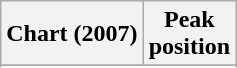<table class=wikitable>
<tr>
<th>Chart (2007)</th>
<th>Peak<br>position</th>
</tr>
<tr>
</tr>
<tr>
</tr>
<tr>
</tr>
<tr>
</tr>
<tr>
</tr>
<tr>
</tr>
<tr>
</tr>
<tr>
</tr>
</table>
